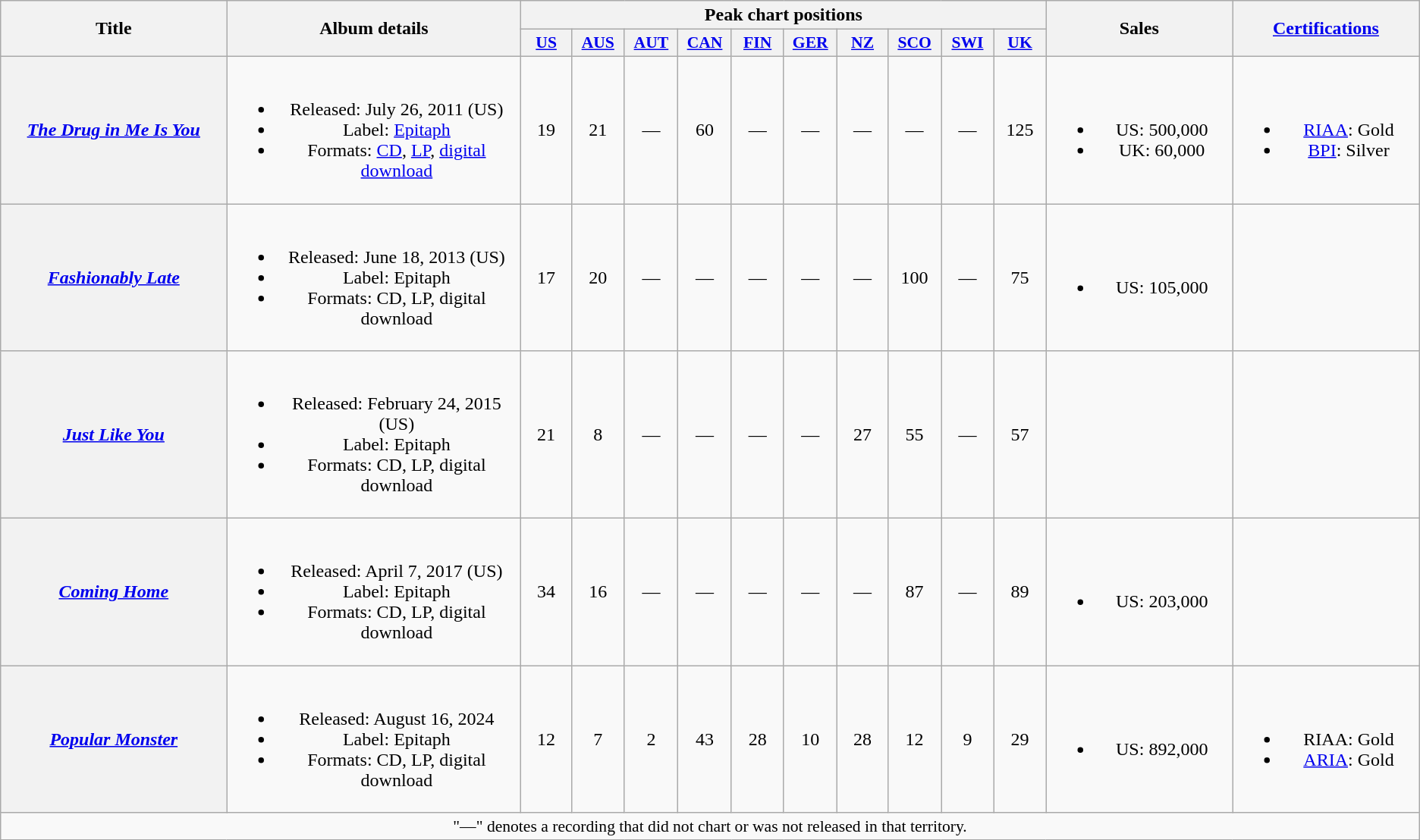<table class="wikitable plainrowheaders" style="text-align:center;">
<tr>
<th scope="col" rowspan="2" style="width:14em;">Title</th>
<th scope="col" rowspan="2" style="width:18.5em;">Album details</th>
<th scope="col" colspan="10">Peak chart positions</th>
<th scope="col" rowspan="2" style="width:11em;">Sales</th>
<th scope="col" rowspan="2" style="width:11em;"><a href='#'>Certifications</a></th>
</tr>
<tr>
<th scope="col" style="width:3em;font-size:90%;"><a href='#'>US</a><br></th>
<th scope="col" style="width:3em;font-size:90%;"><a href='#'>AUS</a><br></th>
<th scope="col" style="width:3em;font-size:90%;"><a href='#'>AUT</a><br></th>
<th scope="col" style="width:3em;font-size:90%;"><a href='#'>CAN</a><br></th>
<th scope="col" style="width:3em;font-size:90%;"><a href='#'>FIN</a><br></th>
<th scope="col" style="width:3em;font-size:90%;"><a href='#'>GER</a><br></th>
<th scope="col" style="width:3em;font-size:90%;"><a href='#'>NZ</a><br></th>
<th scope="col" style="width:3em;font-size:90%;"><a href='#'>SCO</a><br></th>
<th scope="col" style="width:3em;font-size:90%;"><a href='#'>SWI</a><br></th>
<th scope="col" style="width:3em;font-size:90%;"><a href='#'>UK</a><br></th>
</tr>
<tr>
<th scope="row"><em><a href='#'>The Drug in Me Is You</a></em></th>
<td><br><ul><li>Released: July 26, 2011 <span>(US)</span></li><li>Label: <a href='#'>Epitaph</a></li><li>Formats: <a href='#'>CD</a>, <a href='#'>LP</a>, <a href='#'>digital download</a></li></ul></td>
<td>19</td>
<td>21</td>
<td>—</td>
<td>60</td>
<td>—</td>
<td>—</td>
<td>—</td>
<td>—</td>
<td>—</td>
<td>125</td>
<td><br><ul><li>US: 500,000</li><li>UK: 60,000</li></ul></td>
<td><br><ul><li><a href='#'>RIAA</a>: Gold</li><li><a href='#'>BPI</a>: Silver</li></ul></td>
</tr>
<tr>
<th scope="row"><em><a href='#'>Fashionably Late</a></em></th>
<td><br><ul><li>Released: June 18, 2013 <span>(US)</span></li><li>Label: Epitaph</li><li>Formats: CD, LP, digital download</li></ul></td>
<td>17</td>
<td>20</td>
<td>—</td>
<td>—</td>
<td>—</td>
<td>—</td>
<td>—</td>
<td>100</td>
<td>—</td>
<td>75</td>
<td><br><ul><li>US: 105,000</li></ul></td>
<td></td>
</tr>
<tr>
<th scope="row"><em><a href='#'>Just Like You</a></em></th>
<td><br><ul><li>Released: February 24, 2015 <span>(US)</span></li><li>Label: Epitaph</li><li>Formats: CD, LP, digital download</li></ul></td>
<td>21</td>
<td>8</td>
<td>—</td>
<td>—</td>
<td>—</td>
<td>—</td>
<td>27</td>
<td>55</td>
<td>—</td>
<td>57</td>
<td></td>
<td></td>
</tr>
<tr>
<th scope="row"><em><a href='#'>Coming Home</a></em></th>
<td><br><ul><li>Released: April 7, 2017 <span>(US)</span></li><li>Label: Epitaph</li><li>Formats: CD, LP, digital download</li></ul></td>
<td>34</td>
<td>16</td>
<td>—</td>
<td>—</td>
<td>—</td>
<td>—</td>
<td>—</td>
<td>87</td>
<td>—</td>
<td>89</td>
<td><br><ul><li>US: 203,000</li></ul></td>
<td></td>
</tr>
<tr>
<th scope="row"><em><a href='#'>Popular Monster</a></em></th>
<td><br><ul><li>Released: August 16, 2024</li><li>Label: Epitaph</li><li>Formats: CD, LP, digital download</li></ul></td>
<td>12</td>
<td>7</td>
<td>2</td>
<td>43</td>
<td>28</td>
<td>10</td>
<td>28</td>
<td>12</td>
<td>9</td>
<td>29</td>
<td><br><ul><li>US: 892,000</li></ul></td>
<td><br><ul><li>RIAA: Gold</li><li><a href='#'>ARIA</a>: Gold</li></ul></td>
</tr>
<tr>
<td colspan="16" style="font-size:90%">"—" denotes a recording that did not chart or was not released in that territory.</td>
</tr>
</table>
